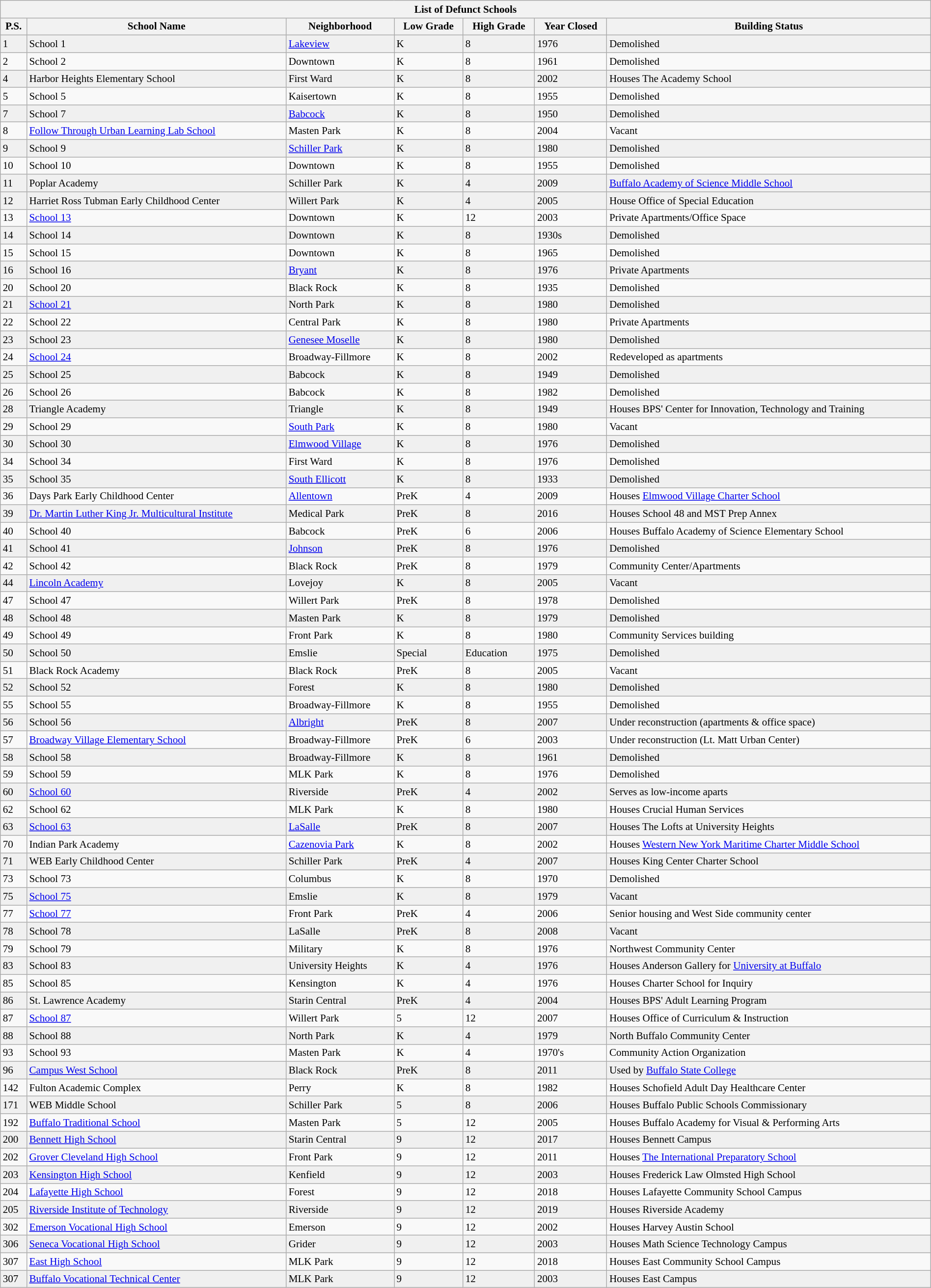<table class="wikitable sortable collapsible" style="width:100%; font-size:88%">
<tr>
<th colspan=7>List of Defunct Schools</th>
</tr>
<tr>
<th>P.S.</th>
<th>School Name</th>
<th>Neighborhood</th>
<th>Low Grade</th>
<th>High Grade</th>
<th>Year Closed</th>
<th>Building Status</th>
</tr>
<tr style="background:#f0f0f0">
<td>1</td>
<td>School 1</td>
<td><a href='#'>Lakeview</a></td>
<td>K</td>
<td>8</td>
<td>1976</td>
<td>Demolished</td>
</tr>
<tr>
<td>2</td>
<td>School 2</td>
<td>Downtown</td>
<td>K</td>
<td>8</td>
<td>1961</td>
<td>Demolished</td>
</tr>
<tr style="background:#f0f0f0">
<td>4</td>
<td>Harbor Heights Elementary School</td>
<td>First Ward</td>
<td>K</td>
<td>8</td>
<td>2002</td>
<td>Houses The Academy School</td>
</tr>
<tr>
<td>5</td>
<td>School 5</td>
<td>Kaisertown</td>
<td>K</td>
<td>8</td>
<td>1955</td>
<td>Demolished</td>
</tr>
<tr style="background:#f0f0f0">
<td>7</td>
<td>School 7</td>
<td><a href='#'>Babcock</a></td>
<td>K</td>
<td>8</td>
<td>1950</td>
<td>Demolished</td>
</tr>
<tr>
<td>8</td>
<td><a href='#'>Follow Through Urban Learning Lab School</a></td>
<td>Masten Park</td>
<td>K</td>
<td>8</td>
<td>2004</td>
<td>Vacant</td>
</tr>
<tr style="background:#f0f0f0">
<td>9</td>
<td>School 9</td>
<td><a href='#'>Schiller Park</a></td>
<td>K</td>
<td>8</td>
<td>1980</td>
<td>Demolished</td>
</tr>
<tr>
<td>10</td>
<td>School 10</td>
<td>Downtown</td>
<td>K</td>
<td>8</td>
<td>1955</td>
<td>Demolished</td>
</tr>
<tr style="background:#f0f0f0">
<td>11</td>
<td>Poplar Academy</td>
<td>Schiller Park</td>
<td>K</td>
<td>4</td>
<td>2009</td>
<td><a href='#'>Buffalo Academy of Science Middle School</a></td>
</tr>
<tr style="background:#f0f0f0">
<td>12</td>
<td>Harriet Ross Tubman Early Childhood Center</td>
<td>Willert Park</td>
<td>K</td>
<td>4</td>
<td>2005</td>
<td>House Office of Special Education</td>
</tr>
<tr>
<td>13</td>
<td><a href='#'>School 13</a></td>
<td>Downtown</td>
<td>K</td>
<td>12</td>
<td>2003</td>
<td>Private Apartments/Office Space</td>
</tr>
<tr style="background:#f0f0f0">
<td>14</td>
<td>School 14</td>
<td>Downtown</td>
<td>K</td>
<td>8</td>
<td>1930s</td>
<td>Demolished</td>
</tr>
<tr>
<td>15</td>
<td>School 15</td>
<td>Downtown</td>
<td>K</td>
<td>8</td>
<td>1965</td>
<td>Demolished</td>
</tr>
<tr style="background:#f0f0f0">
<td>16</td>
<td>School 16</td>
<td><a href='#'>Bryant</a></td>
<td>K</td>
<td>8</td>
<td>1976</td>
<td>Private Apartments</td>
</tr>
<tr>
<td>20</td>
<td>School 20</td>
<td>Black Rock</td>
<td>K</td>
<td>8</td>
<td>1935</td>
<td>Demolished</td>
</tr>
<tr style="background:#f0f0f0">
<td>21</td>
<td><a href='#'>School 21</a></td>
<td>North Park</td>
<td>K</td>
<td>8</td>
<td>1980</td>
<td>Demolished</td>
</tr>
<tr>
<td>22</td>
<td>School 22</td>
<td>Central Park</td>
<td>K</td>
<td>8</td>
<td>1980</td>
<td>Private Apartments</td>
</tr>
<tr style="background:#f0f0f0">
<td>23</td>
<td>School 23</td>
<td><a href='#'>Genesee Moselle</a></td>
<td>K</td>
<td>8</td>
<td>1980</td>
<td>Demolished</td>
</tr>
<tr>
<td>24</td>
<td><a href='#'>School 24</a></td>
<td>Broadway-Fillmore</td>
<td>K</td>
<td>8</td>
<td>2002</td>
<td>Redeveloped as apartments</td>
</tr>
<tr style="background:#f0f0f0">
<td>25</td>
<td>School 25</td>
<td>Babcock</td>
<td>K</td>
<td>8</td>
<td>1949</td>
<td>Demolished</td>
</tr>
<tr>
<td>26</td>
<td>School 26</td>
<td>Babcock</td>
<td>K</td>
<td>8</td>
<td>1982</td>
<td>Demolished</td>
</tr>
<tr style="background:#f0f0f0">
<td>28</td>
<td>Triangle Academy</td>
<td>Triangle</td>
<td>K</td>
<td>8</td>
<td>1949</td>
<td>Houses BPS' Center for Innovation, Technology and Training</td>
</tr>
<tr>
<td>29</td>
<td>School 29</td>
<td><a href='#'>South Park</a></td>
<td>K</td>
<td>8</td>
<td>1980</td>
<td>Vacant</td>
</tr>
<tr style="background:#f0f0f0">
<td>30</td>
<td>School 30</td>
<td><a href='#'>Elmwood Village</a></td>
<td>K</td>
<td>8</td>
<td>1976</td>
<td>Demolished</td>
</tr>
<tr>
<td>34</td>
<td>School 34</td>
<td>First Ward</td>
<td>K</td>
<td>8</td>
<td>1976</td>
<td>Demolished</td>
</tr>
<tr style="background:#f0f0f0">
<td>35</td>
<td>School 35</td>
<td><a href='#'>South Ellicott</a></td>
<td>K</td>
<td>8</td>
<td>1933</td>
<td>Demolished</td>
</tr>
<tr>
<td>36</td>
<td>Days Park Early Childhood Center</td>
<td><a href='#'>Allentown</a></td>
<td>PreK</td>
<td>4</td>
<td>2009</td>
<td>Houses <a href='#'>Elmwood Village Charter School</a></td>
</tr>
<tr style="background:#f0f0f0">
<td>39</td>
<td><a href='#'>Dr. Martin Luther King Jr. Multicultural Institute</a></td>
<td>Medical Park</td>
<td>PreK</td>
<td>8</td>
<td>2016</td>
<td>Houses School 48 and MST Prep Annex</td>
</tr>
<tr>
<td>40</td>
<td>School 40</td>
<td>Babcock</td>
<td>PreK</td>
<td>6</td>
<td>2006</td>
<td>Houses Buffalo Academy of Science Elementary School</td>
</tr>
<tr style="background:#f0f0f0">
<td>41</td>
<td>School 41</td>
<td><a href='#'>Johnson</a></td>
<td>PreK</td>
<td>8</td>
<td>1976</td>
<td>Demolished</td>
</tr>
<tr>
<td>42</td>
<td>School 42</td>
<td>Black Rock</td>
<td>PreK</td>
<td>8</td>
<td>1979</td>
<td>Community Center/Apartments</td>
</tr>
<tr style="background:#f0f0f0">
<td>44</td>
<td><a href='#'>Lincoln Academy</a></td>
<td>Lovejoy</td>
<td>K</td>
<td>8</td>
<td>2005</td>
<td>Vacant</td>
</tr>
<tr>
<td>47</td>
<td>School 47</td>
<td>Willert Park</td>
<td>PreK</td>
<td>8</td>
<td>1978</td>
<td>Demolished</td>
</tr>
<tr style="background:#f0f0f0">
<td>48</td>
<td>School 48</td>
<td>Masten Park</td>
<td>K</td>
<td>8</td>
<td>1979</td>
<td>Demolished</td>
</tr>
<tr>
<td>49</td>
<td>School 49</td>
<td>Front Park</td>
<td>K</td>
<td>8</td>
<td>1980</td>
<td>Community Services building</td>
</tr>
<tr style="background:#f0f0f0">
<td>50</td>
<td>School 50</td>
<td>Emslie</td>
<td>Special</td>
<td>Education</td>
<td>1975</td>
<td>Demolished</td>
</tr>
<tr>
<td>51</td>
<td>Black Rock Academy</td>
<td>Black Rock</td>
<td>PreK</td>
<td>8</td>
<td>2005</td>
<td>Vacant</td>
</tr>
<tr style="background:#f0f0f0">
<td>52</td>
<td>School 52</td>
<td>Forest</td>
<td>K</td>
<td>8</td>
<td>1980</td>
<td>Demolished</td>
</tr>
<tr>
<td>55</td>
<td>School 55</td>
<td>Broadway-Fillmore</td>
<td>K</td>
<td>8</td>
<td>1955</td>
<td>Demolished</td>
</tr>
<tr style="background:#f0f0f0">
<td>56</td>
<td>School 56</td>
<td><a href='#'>Albright</a></td>
<td>PreK</td>
<td>8</td>
<td>2007</td>
<td>Under reconstruction (apartments & office space) </td>
</tr>
<tr>
<td>57</td>
<td><a href='#'>Broadway Village Elementary School</a></td>
<td>Broadway-Fillmore</td>
<td>PreK</td>
<td>6</td>
<td>2003</td>
<td>Under reconstruction (Lt. Matt Urban Center) </td>
</tr>
<tr style="background:#f0f0f0">
<td>58</td>
<td>School 58</td>
<td>Broadway-Fillmore</td>
<td>K</td>
<td>8</td>
<td>1961</td>
<td>Demolished</td>
</tr>
<tr>
<td>59</td>
<td>School 59</td>
<td>MLK Park</td>
<td>K</td>
<td>8</td>
<td>1976</td>
<td>Demolished</td>
</tr>
<tr style="background:#f0f0f0">
<td>60</td>
<td><a href='#'>School 60</a></td>
<td>Riverside</td>
<td>PreK</td>
<td>4</td>
<td>2002</td>
<td>Serves as low-income aparts</td>
</tr>
<tr>
<td>62</td>
<td>School 62</td>
<td>MLK Park</td>
<td>K</td>
<td>8</td>
<td>1980</td>
<td>Houses Crucial Human Services</td>
</tr>
<tr style="background:#f0f0f0">
<td>63</td>
<td><a href='#'>School 63</a></td>
<td><a href='#'>LaSalle</a></td>
<td>PreK</td>
<td>8</td>
<td>2007</td>
<td>Houses The Lofts at University Heights </td>
</tr>
<tr>
<td>70</td>
<td>Indian Park Academy</td>
<td><a href='#'>Cazenovia Park</a></td>
<td>K</td>
<td>8</td>
<td>2002</td>
<td>Houses <a href='#'>Western New York Maritime Charter Middle School</a></td>
</tr>
<tr style="background:#f0f0f0">
<td>71</td>
<td>WEB Early Childhood Center</td>
<td>Schiller Park</td>
<td>PreK</td>
<td>4</td>
<td>2007</td>
<td>Houses King Center Charter School</td>
</tr>
<tr>
<td>73</td>
<td>School 73</td>
<td>Columbus</td>
<td>K</td>
<td>8</td>
<td>1970</td>
<td>Demolished</td>
</tr>
<tr style="background:#f0f0f0">
<td>75</td>
<td><a href='#'>School 75</a></td>
<td>Emslie</td>
<td>K</td>
<td>8</td>
<td>1979</td>
<td>Vacant</td>
</tr>
<tr>
<td>77</td>
<td><a href='#'>School 77</a></td>
<td>Front Park</td>
<td>PreK</td>
<td>4</td>
<td>2006</td>
<td>Senior housing and West Side community center</td>
</tr>
<tr style="background:#f0f0f0">
<td>78</td>
<td>School 78</td>
<td>LaSalle</td>
<td>PreK</td>
<td>8</td>
<td>2008</td>
<td>Vacant</td>
</tr>
<tr>
<td>79</td>
<td>School 79</td>
<td>Military</td>
<td>K</td>
<td>8</td>
<td>1976</td>
<td>Northwest Community Center</td>
</tr>
<tr style="background:#f0f0f0">
<td>83</td>
<td>School 83</td>
<td>University Heights</td>
<td>K</td>
<td>4</td>
<td>1976</td>
<td>Houses Anderson Gallery for <a href='#'>University at Buffalo</a></td>
</tr>
<tr>
<td>85</td>
<td>School 85</td>
<td>Kensington</td>
<td>K</td>
<td>4</td>
<td>1976</td>
<td>Houses Charter School for Inquiry</td>
</tr>
<tr style="background:#f0f0f0">
<td>86</td>
<td>St. Lawrence Academy</td>
<td>Starin Central</td>
<td>PreK</td>
<td>4</td>
<td>2004</td>
<td>Houses BPS' Adult Learning Program</td>
</tr>
<tr>
<td>87</td>
<td><a href='#'>School 87</a></td>
<td>Willert Park</td>
<td>5</td>
<td>12</td>
<td>2007</td>
<td>Houses Office of Curriculum & Instruction</td>
</tr>
<tr style="background:#f0f0f0">
<td>88</td>
<td>School 88</td>
<td>North Park</td>
<td>K</td>
<td>4</td>
<td>1979</td>
<td>North Buffalo Community Center</td>
</tr>
<tr>
<td>93</td>
<td>School 93</td>
<td>Masten Park</td>
<td>K</td>
<td>4</td>
<td>1970's</td>
<td>Community Action Organization</td>
</tr>
<tr style="background:#f0f0f0">
<td>96</td>
<td><a href='#'>Campus West School</a></td>
<td>Black Rock</td>
<td>PreK</td>
<td>8</td>
<td>2011</td>
<td>Used by <a href='#'>Buffalo State College</a></td>
</tr>
<tr>
<td>142</td>
<td>Fulton Academic Complex</td>
<td>Perry</td>
<td>K</td>
<td>8</td>
<td>1982</td>
<td>Houses Schofield Adult Day Healthcare Center</td>
</tr>
<tr style="background:#f0f0f0">
<td>171</td>
<td>WEB Middle School</td>
<td>Schiller Park</td>
<td>5</td>
<td>8</td>
<td>2006</td>
<td>Houses Buffalo Public Schools Commissionary</td>
</tr>
<tr>
<td>192</td>
<td><a href='#'>Buffalo Traditional School</a></td>
<td>Masten Park</td>
<td>5</td>
<td>12</td>
<td>2005</td>
<td>Houses Buffalo Academy for Visual & Performing Arts</td>
</tr>
<tr style="background:#f0f0f0">
<td>200</td>
<td><a href='#'>Bennett High School</a></td>
<td>Starin Central</td>
<td>9</td>
<td>12</td>
<td>2017</td>
<td>Houses Bennett Campus</td>
</tr>
<tr>
<td>202</td>
<td><a href='#'>Grover Cleveland High School</a></td>
<td>Front Park</td>
<td>9</td>
<td>12</td>
<td>2011</td>
<td>Houses <a href='#'>The International Preparatory School</a></td>
</tr>
<tr style="background:#f0f0f0">
<td>203</td>
<td><a href='#'>Kensington High School</a></td>
<td>Kenfield</td>
<td>9</td>
<td>12</td>
<td>2003</td>
<td>Houses Frederick Law Olmsted High School</td>
</tr>
<tr>
<td>204</td>
<td><a href='#'>Lafayette High School</a></td>
<td>Forest</td>
<td>9</td>
<td>12</td>
<td>2018</td>
<td>Houses Lafayette Community School Campus</td>
</tr>
<tr style="background:#f0f0f0">
<td>205</td>
<td><a href='#'>Riverside Institute of Technology</a></td>
<td>Riverside</td>
<td>9</td>
<td>12</td>
<td>2019</td>
<td>Houses Riverside Academy</td>
</tr>
<tr>
<td>302</td>
<td><a href='#'>Emerson Vocational High School</a></td>
<td>Emerson</td>
<td>9</td>
<td>12</td>
<td>2002</td>
<td>Houses Harvey Austin School</td>
</tr>
<tr style="background:#f0f0f0">
<td>306</td>
<td><a href='#'>Seneca Vocational High School</a></td>
<td>Grider</td>
<td>9</td>
<td>12</td>
<td>2003</td>
<td>Houses Math Science Technology Campus</td>
</tr>
<tr>
<td>307</td>
<td><a href='#'>East High School</a></td>
<td>MLK Park</td>
<td>9</td>
<td>12</td>
<td>2018</td>
<td>Houses East Community School Campus</td>
</tr>
<tr style="background:#f0f0f0">
<td>307</td>
<td><a href='#'>Buffalo Vocational Technical Center</a></td>
<td>MLK Park</td>
<td>9</td>
<td>12</td>
<td>2003</td>
<td>Houses East Campus</td>
</tr>
</table>
